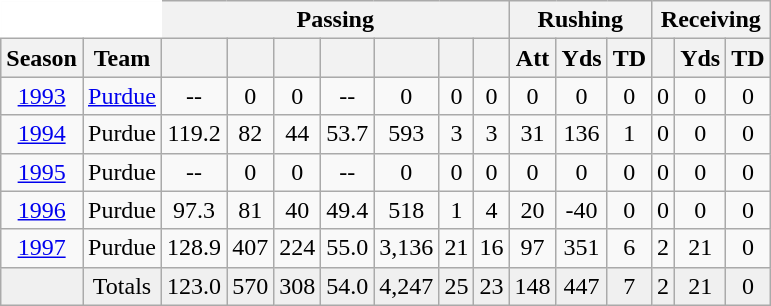<table class="wikitable sortable" style="text-align:center">
<tr>
<th colspan="2" style="background:#fff; border-color:#fff #fff #aaa #fff"></th>
<th colspan="7">Passing</th>
<th colspan="3">Rushing</th>
<th colspan="3">Receiving</th>
</tr>
<tr style="background:#e0e0e0;">
<th>Season</th>
<th>Team</th>
<th></th>
<th></th>
<th></th>
<th></th>
<th></th>
<th></th>
<th></th>
<th>Att</th>
<th>Yds</th>
<th>TD</th>
<th></th>
<th>Yds</th>
<th>TD</th>
</tr>
<tr>
<td><a href='#'>1993</a></td>
<td><a href='#'>Purdue</a></td>
<td>--</td>
<td>0</td>
<td>0</td>
<td>--</td>
<td>0</td>
<td>0</td>
<td>0</td>
<td>0</td>
<td>0</td>
<td>0</td>
<td>0</td>
<td>0</td>
<td>0</td>
</tr>
<tr>
<td><a href='#'>1994</a></td>
<td>Purdue</td>
<td>119.2</td>
<td>82</td>
<td>44</td>
<td>53.7</td>
<td>593</td>
<td>3</td>
<td>3</td>
<td>31</td>
<td>136</td>
<td>1</td>
<td>0</td>
<td>0</td>
<td>0</td>
</tr>
<tr>
<td><a href='#'>1995</a></td>
<td>Purdue</td>
<td>--</td>
<td>0</td>
<td>0</td>
<td>--</td>
<td>0</td>
<td>0</td>
<td>0</td>
<td>0</td>
<td>0</td>
<td>0</td>
<td>0</td>
<td>0</td>
<td>0</td>
</tr>
<tr>
<td><a href='#'>1996</a></td>
<td>Purdue</td>
<td>97.3</td>
<td>81</td>
<td>40</td>
<td>49.4</td>
<td>518</td>
<td>1</td>
<td>4</td>
<td>20</td>
<td>-40</td>
<td>0</td>
<td>0</td>
<td>0</td>
<td>0</td>
</tr>
<tr>
<td><a href='#'>1997</a></td>
<td>Purdue</td>
<td>128.9</td>
<td>407</td>
<td>224</td>
<td>55.0</td>
<td>3,136</td>
<td>21</td>
<td>16</td>
<td>97</td>
<td>351</td>
<td>6</td>
<td>2</td>
<td>21</td>
<td>0</td>
</tr>
<tr class="sortbottom" style="background:#f0f0f0;">
<td></td>
<td>Totals</td>
<td>123.0</td>
<td>570</td>
<td>308</td>
<td>54.0</td>
<td>4,247</td>
<td>25</td>
<td>23</td>
<td>148</td>
<td>447</td>
<td>7</td>
<td>2</td>
<td>21</td>
<td>0</td>
</tr>
</table>
